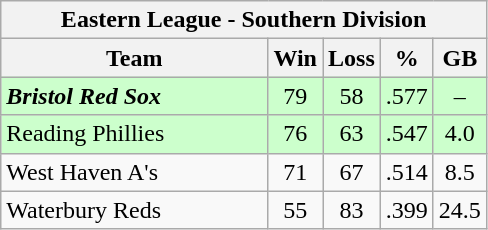<table class="wikitable">
<tr>
<th colspan="5">Eastern League - Southern Division</th>
</tr>
<tr>
<th width="55%">Team</th>
<th>Win</th>
<th>Loss</th>
<th>%</th>
<th>GB</th>
</tr>
<tr align=center bgcolor="#CCFFCC">
<td align=left><strong><em>Bristol Red Sox</em></strong></td>
<td>79</td>
<td>58</td>
<td>.577</td>
<td>–</td>
</tr>
<tr align=center bgcolor="#CCFFCC">
<td align=left>Reading Phillies</td>
<td>76</td>
<td>63</td>
<td>.547</td>
<td>4.0</td>
</tr>
<tr align=center>
<td align=left>West Haven A's</td>
<td>71</td>
<td>67</td>
<td>.514</td>
<td>8.5</td>
</tr>
<tr align=center>
<td align=left>Waterbury Reds</td>
<td>55</td>
<td>83</td>
<td>.399</td>
<td>24.5</td>
</tr>
</table>
